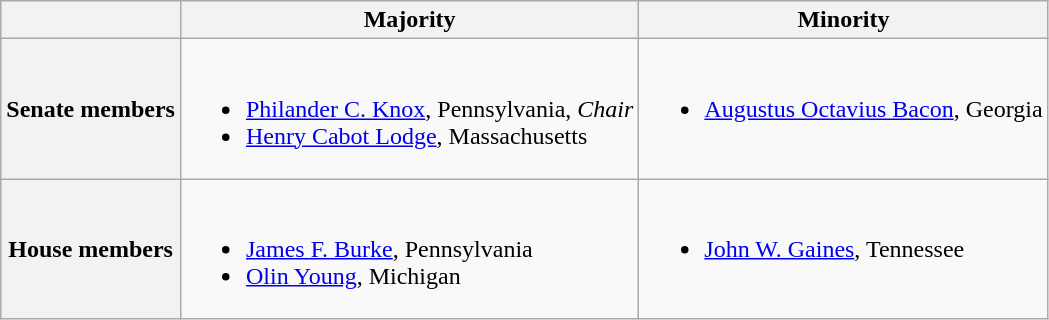<table class=wikitable>
<tr>
<th></th>
<th>Majority</th>
<th>Minority</th>
</tr>
<tr>
<th>Senate members</th>
<td valign="top" ><br><ul><li><a href='#'>Philander C. Knox</a>, Pennsylvania, <em>Chair</em></li><li><a href='#'>Henry Cabot Lodge</a>, Massachusetts</li></ul></td>
<td valign="top" ><br><ul><li><a href='#'>Augustus Octavius Bacon</a>, Georgia</li></ul></td>
</tr>
<tr>
<th>House members</th>
<td valign="top" ><br><ul><li><a href='#'>James F. Burke</a>, Pennsylvania</li><li><a href='#'>Olin Young</a>, Michigan</li></ul></td>
<td valign="top" ><br><ul><li><a href='#'>John W. Gaines</a>, Tennessee</li></ul></td>
</tr>
</table>
